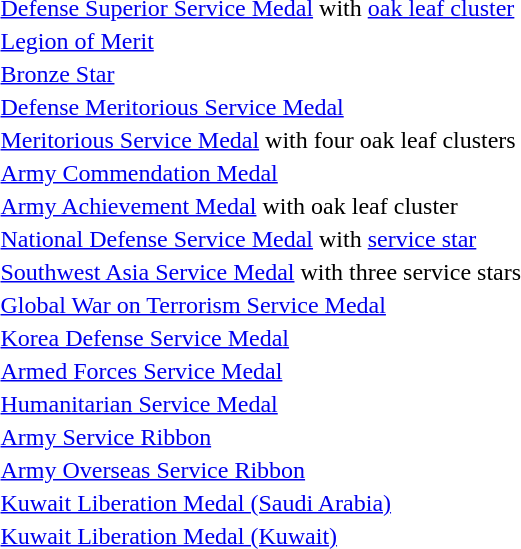<table>
<tr>
<td></td>
<td><a href='#'>Defense Superior Service Medal</a> with <a href='#'>oak leaf cluster</a></td>
</tr>
<tr>
<td></td>
<td><a href='#'>Legion of Merit</a></td>
</tr>
<tr>
<td></td>
<td><a href='#'>Bronze Star</a></td>
</tr>
<tr>
<td></td>
<td><a href='#'>Defense Meritorious Service Medal</a></td>
</tr>
<tr>
<td></td>
<td><a href='#'>Meritorious Service Medal</a> with four oak leaf clusters</td>
</tr>
<tr>
<td></td>
<td><a href='#'>Army Commendation Medal</a></td>
</tr>
<tr>
<td></td>
<td><a href='#'>Army Achievement Medal</a> with oak leaf cluster</td>
</tr>
<tr>
<td></td>
<td><a href='#'>National Defense Service Medal</a> with <a href='#'>service star</a></td>
</tr>
<tr>
<td></td>
<td><a href='#'>Southwest Asia Service Medal</a> with three service stars</td>
</tr>
<tr>
<td></td>
<td><a href='#'>Global War on Terrorism Service Medal</a></td>
</tr>
<tr>
<td></td>
<td><a href='#'>Korea Defense Service Medal</a></td>
</tr>
<tr>
<td></td>
<td><a href='#'>Armed Forces Service Medal</a></td>
</tr>
<tr>
<td></td>
<td><a href='#'>Humanitarian Service Medal</a></td>
</tr>
<tr>
<td></td>
<td><a href='#'>Army Service Ribbon</a></td>
</tr>
<tr>
<td></td>
<td><a href='#'>Army Overseas Service Ribbon</a></td>
</tr>
<tr>
<td></td>
<td><a href='#'>Kuwait Liberation Medal (Saudi Arabia)</a></td>
</tr>
<tr>
<td></td>
<td><a href='#'>Kuwait Liberation Medal (Kuwait)</a></td>
</tr>
</table>
